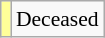<table class="wikitable plainrowheaders" style="font-size:90%;">
<tr>
<td style="text-align:center; background:#FF9"></td>
<td>Deceased</td>
</tr>
</table>
